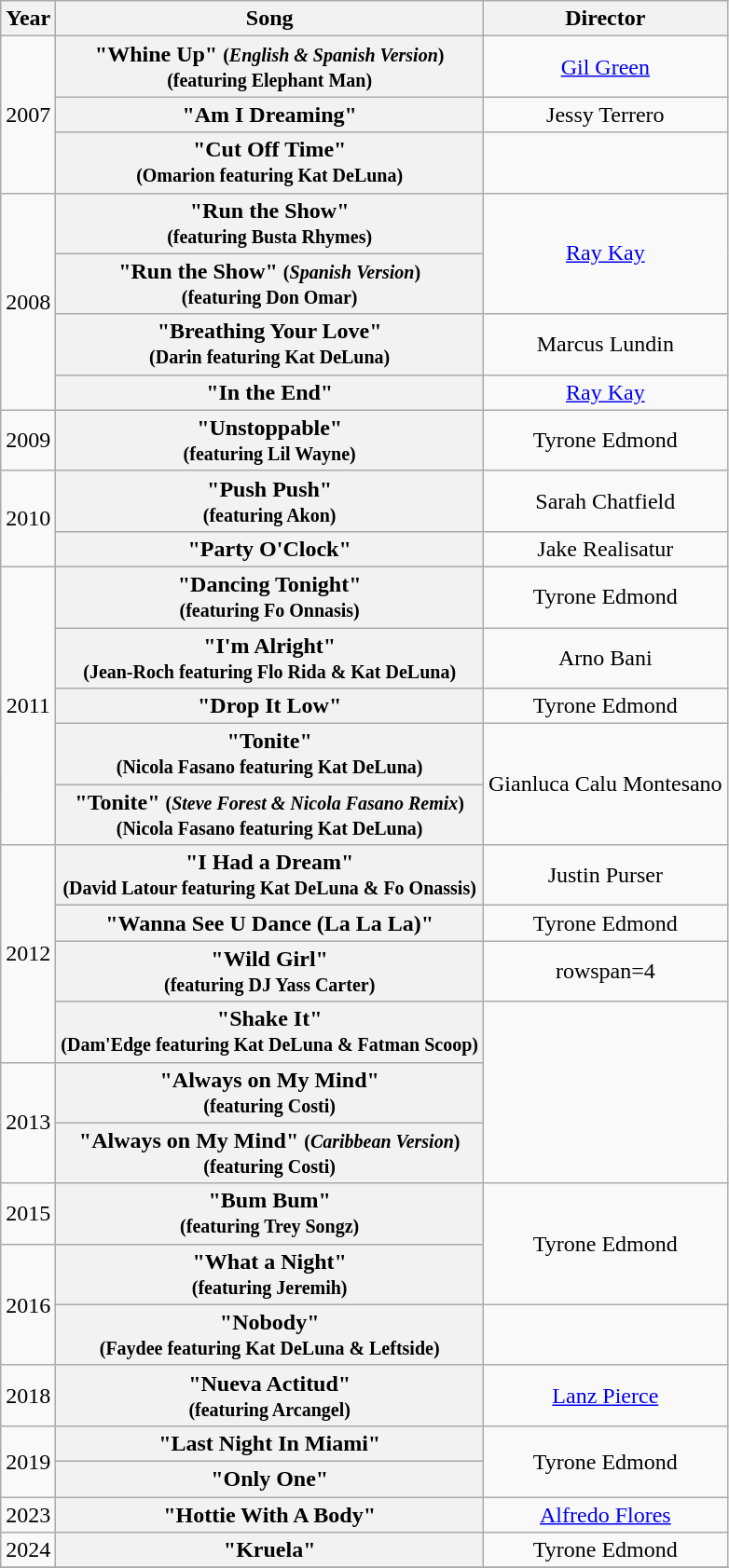<table class="wikitable plainrowheaders" style="text-align:center;" border="1">
<tr>
<th scope="col">Year</th>
<th scope="col">Song</th>
<th scope="col">Director</th>
</tr>
<tr>
<td rowspan=3>2007</td>
<th scope="row">"Whine Up" <small>(<em>English & Spanish Version</em>)<br>(featuring Elephant Man)</small></th>
<td><a href='#'>Gil Green</a></td>
</tr>
<tr>
<th scope="row">"Am I Dreaming"</th>
<td>Jessy Terrero</td>
</tr>
<tr>
<th scope="row">"Cut Off Time" <br><small>(Omarion featuring Kat DeLuna)</small></th>
<td></td>
</tr>
<tr>
<td rowspan=4>2008</td>
<th scope="row">"Run the Show" <br><small>(featuring Busta Rhymes)</small></th>
<td rowspan=2><a href='#'>Ray Kay</a></td>
</tr>
<tr>
<th scope="row">"Run the Show" <small>(<em>Spanish Version</em>) <br>(featuring Don Omar)</small></th>
</tr>
<tr>
<th scope="row">"Breathing Your Love" <br><small>(Darin featuring Kat DeLuna)</small></th>
<td>Marcus Lundin</td>
</tr>
<tr>
<th scope="row">"In the End"</th>
<td><a href='#'>Ray Kay</a></td>
</tr>
<tr>
<td>2009</td>
<th scope="row">"Unstoppable" <br><small>(featuring Lil Wayne)</small></th>
<td>Tyrone Edmond</td>
</tr>
<tr>
<td rowspan=2>2010</td>
<th scope="row">"Push Push" <br><small>(featuring Akon)</small></th>
<td>Sarah Chatfield</td>
</tr>
<tr>
<th scope="row">"Party O'Clock"</th>
<td>Jake Realisatur</td>
</tr>
<tr>
<td rowspan=5>2011</td>
<th scope="row">"Dancing Tonight" <br><small>(featuring Fo Onnasis)</small></th>
<td>Tyrone Edmond</td>
</tr>
<tr>
<th scope="row">"I'm Alright" <br><small>(Jean-Roch featuring Flo Rida & Kat DeLuna)</small></th>
<td>Arno Bani</td>
</tr>
<tr>
<th scope="row">"Drop It Low"</th>
<td>Tyrone Edmond</td>
</tr>
<tr>
<th scope="row">"Tonite" <br><small>(Nicola Fasano featuring Kat DeLuna)</small></th>
<td rowspan=2>Gianluca Calu Montesano</td>
</tr>
<tr>
<th scope="row">"Tonite" <small>(<em>Steve Forest & Nicola Fasano Remix</em>) <br>(Nicola Fasano featuring Kat DeLuna)</small></th>
</tr>
<tr>
<td rowspan=4>2012</td>
<th scope="row">"I Had a Dream" <br><small>(David Latour featuring Kat DeLuna & Fo Onassis)</small></th>
<td>Justin Purser</td>
</tr>
<tr>
<th scope="row">"Wanna See U Dance (La La La)"</th>
<td>Tyrone Edmond</td>
</tr>
<tr>
<th scope="row">"Wild Girl" <br><small>(featuring DJ Yass Carter)</small></th>
<td>rowspan=4 </td>
</tr>
<tr>
<th scope="row">"Shake It" <br><small>(Dam'Edge featuring Kat DeLuna & Fatman Scoop) </small></th>
</tr>
<tr>
<td rowspan=2>2013</td>
<th scope="row">"Always on My Mind" <br><small>(featuring Costi)</small></th>
</tr>
<tr>
<th scope="row">"Always on My Mind" <small>(<em>Caribbean Version</em>) <br>(featuring Costi)</small></th>
</tr>
<tr>
<td>2015</td>
<th scope="row">"Bum Bum" <br><small>(featuring Trey Songz)</small></th>
<td rowspan=2>Tyrone Edmond</td>
</tr>
<tr>
<td rowspan=2>2016</td>
<th scope="row">"What a Night" <br><small>(featuring Jeremih)</small></th>
</tr>
<tr>
<th scope="row">"Nobody" <br><small>(Faydee featuring Kat DeLuna & Leftside)</small></th>
<td></td>
</tr>
<tr>
<td rowspan=1>2018</td>
<th scope="row">"Nueva Actitud" <br><small>(featuring Arcangel)</small></th>
<td rowspan=1><a href='#'>Lanz Pierce</a></td>
</tr>
<tr>
<td rowspan=2>2019</td>
<th scope="row">"Last Night In Miami"</th>
<td rowspan=2>Tyrone Edmond</td>
</tr>
<tr>
<th scope="row">"Only One"</th>
</tr>
<tr>
<td rowspan=1>2023</td>
<th scope="row">"Hottie With A Body"</th>
<td rowspan=1><a href='#'>Alfredo Flores</a></td>
</tr>
<tr>
<td rowspan=1>2024</td>
<th scope="row">"Kruela"</th>
<td rowspan=1>Tyrone Edmond</td>
</tr>
<tr>
</tr>
</table>
